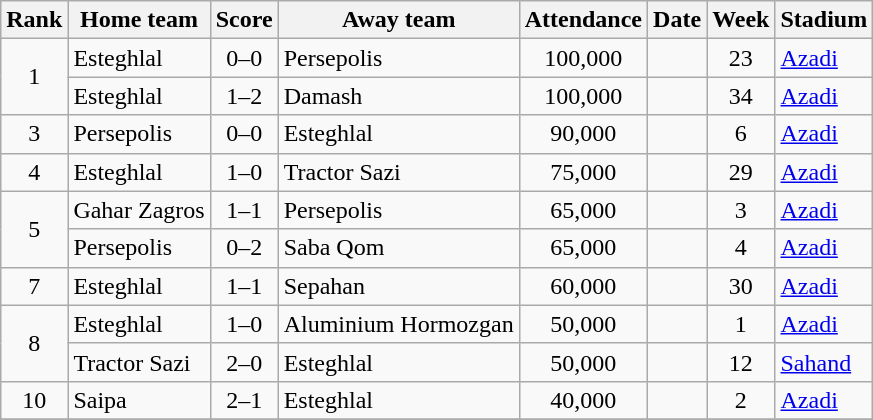<table class="wikitable sortable">
<tr>
<th>Rank</th>
<th>Home team</th>
<th>Score</th>
<th>Away team</th>
<th>Attendance</th>
<th>Date</th>
<th>Week</th>
<th>Stadium</th>
</tr>
<tr>
<td align=center rowspan="2">1</td>
<td>Esteghlal</td>
<td align=center>0–0</td>
<td>Persepolis</td>
<td align=center>100,000</td>
<td></td>
<td align=center>23</td>
<td><a href='#'>Azadi</a></td>
</tr>
<tr>
<td>Esteghlal</td>
<td align=center>1–2</td>
<td>Damash</td>
<td align=center>100,000</td>
<td></td>
<td align=center>34</td>
<td><a href='#'>Azadi</a></td>
</tr>
<tr>
<td align=center>3</td>
<td>Persepolis</td>
<td align=center>0–0</td>
<td>Esteghlal</td>
<td align=center>90,000</td>
<td></td>
<td align=center>6</td>
<td><a href='#'>Azadi</a></td>
</tr>
<tr>
<td align=center>4</td>
<td>Esteghlal</td>
<td align=center>1–0</td>
<td>Tractor Sazi</td>
<td align=center>75,000</td>
<td></td>
<td align=center>29</td>
<td><a href='#'>Azadi</a></td>
</tr>
<tr>
<td align=center rowspan="2">5</td>
<td>Gahar Zagros</td>
<td align=center>1–1</td>
<td>Persepolis</td>
<td align=center>65,000</td>
<td></td>
<td align=center>3</td>
<td><a href='#'>Azadi</a></td>
</tr>
<tr>
<td>Persepolis</td>
<td align=center>0–2</td>
<td>Saba Qom</td>
<td align=center>65,000</td>
<td></td>
<td align=center>4</td>
<td><a href='#'>Azadi</a></td>
</tr>
<tr>
<td align=center>7</td>
<td>Esteghlal</td>
<td align=center>1–1</td>
<td>Sepahan</td>
<td align=center>60,000</td>
<td></td>
<td align=center>30</td>
<td><a href='#'>Azadi</a></td>
</tr>
<tr>
<td align=center rowspan="2">8</td>
<td>Esteghlal</td>
<td align=center>1–0</td>
<td>Aluminium Hormozgan</td>
<td align=center>50,000</td>
<td></td>
<td align=center>1</td>
<td><a href='#'>Azadi</a></td>
</tr>
<tr>
<td>Tractor Sazi</td>
<td align=center>2–0</td>
<td>Esteghlal</td>
<td align=center>50,000</td>
<td></td>
<td align=center>12</td>
<td><a href='#'>Sahand</a></td>
</tr>
<tr>
<td align=center>10</td>
<td>Saipa</td>
<td align=center>2–1</td>
<td>Esteghlal</td>
<td align=center>40,000</td>
<td></td>
<td align=center>2</td>
<td><a href='#'>Azadi</a></td>
</tr>
<tr>
</tr>
</table>
